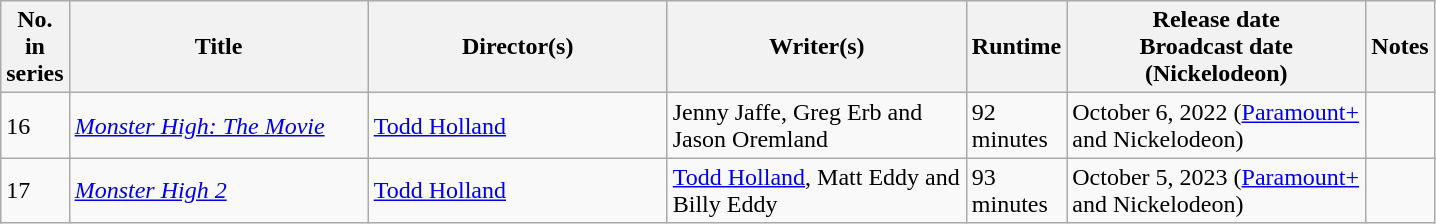<table class="wikitable sortable">
<tr>
<th style="width: 1em;">No. in series</th>
<th style="width: 12em;">Title</th>
<th style="width: 12em;">Director(s)</th>
<th style="width: 12em;">Writer(s)</th>
<th style="width: 3em;">Runtime</th>
<th style="width: 12em;">Release date<br>Broadcast date (Nickelodeon)</th>
<th>Notes</th>
</tr>
<tr>
<td>16</td>
<td><em><a href='#'>Monster High: The Movie</a></em></td>
<td><a href='#'>Todd Holland</a></td>
<td>Jenny Jaffe, Greg Erb and Jason Oremland</td>
<td>92 minutes</td>
<td>October 6, 2022 (<a href='#'>Paramount+</a> and Nickelodeon)</td>
<td></td>
</tr>
<tr>
<td>17</td>
<td><em><a href='#'>Monster High 2</a></em></td>
<td><a href='#'>Todd Holland</a></td>
<td><a href='#'>Todd Holland</a>, Matt Eddy and Billy Eddy</td>
<td>93 minutes</td>
<td>October 5, 2023 (<a href='#'>Paramount+</a> and Nickelodeon)</td>
<td></td>
</tr>
</table>
